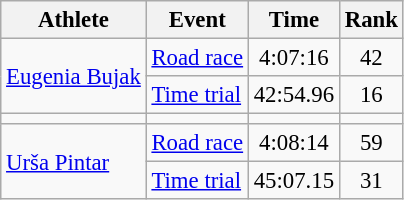<table class=wikitable style=font-size:95%;text-align:center>
<tr>
<th>Athlete</th>
<th>Event</th>
<th>Time</th>
<th>Rank</th>
</tr>
<tr align=center>
<td align=left rowspan=2><a href='#'>Eugenia Bujak</a></td>
<td align=left><a href='#'>Road race</a></td>
<td>4:07:16</td>
<td>42</td>
</tr>
<tr>
<td align=left><a href='#'>Time trial</a></td>
<td>42:54.96</td>
<td>16</td>
</tr>
<tr>
<td></td>
<td></td>
<td></td>
<td></td>
</tr>
<tr align=center>
<td align=left rowspan=2><a href='#'>Urša Pintar</a></td>
<td align=left><a href='#'>Road race</a></td>
<td>4:08:14</td>
<td>59</td>
</tr>
<tr>
<td align=left><a href='#'>Time trial</a></td>
<td>45:07.15</td>
<td>31</td>
</tr>
</table>
